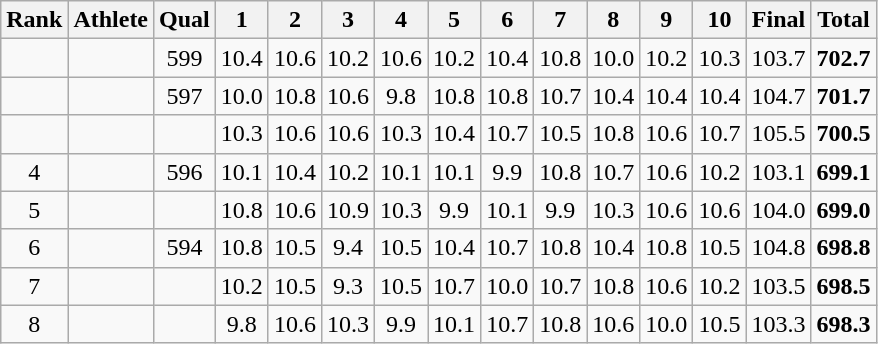<table class="wikitable sortable">
<tr>
<th>Rank</th>
<th>Athlete</th>
<th>Qual</th>
<th class="unsortable" style="width: 28px">1</th>
<th class="unsortable" style="width: 28px">2</th>
<th class="unsortable" style="width: 28px">3</th>
<th class="unsortable" style="width: 28px">4</th>
<th class="unsortable" style="width: 28px">5</th>
<th class="unsortable" style="width: 28px">6</th>
<th class="unsortable" style="width: 28px">7</th>
<th class="unsortable" style="width: 28px">8</th>
<th class="unsortable" style="width: 28px">9</th>
<th class="unsortable" style="width: 28px">10</th>
<th>Final</th>
<th>Total</th>
</tr>
<tr>
<td align="center"></td>
<td></td>
<td align="center">599</td>
<td align="center">10.4</td>
<td align="center">10.6</td>
<td align="center">10.2</td>
<td align="center">10.6</td>
<td align="center">10.2</td>
<td align="center">10.4</td>
<td align="center">10.8</td>
<td align="center">10.0</td>
<td align="center">10.2</td>
<td align="center">10.3</td>
<td align="center">103.7</td>
<td align="center"><strong>702.7</strong></td>
</tr>
<tr>
<td align="center"></td>
<td></td>
<td align="center">597</td>
<td align="center">10.0</td>
<td align="center">10.8</td>
<td align="center">10.6</td>
<td align="center">9.8</td>
<td align="center">10.8</td>
<td align="center">10.8</td>
<td align="center">10.7</td>
<td align="center">10.4</td>
<td align="center">10.4</td>
<td align="center">10.4</td>
<td align="center">104.7</td>
<td align="center"><strong>701.7</strong></td>
</tr>
<tr>
<td align="center"></td>
<td></td>
<td align="center"></td>
<td align="center">10.3</td>
<td align="center">10.6</td>
<td align="center">10.6</td>
<td align="center">10.3</td>
<td align="center">10.4</td>
<td align="center">10.7</td>
<td align="center">10.5</td>
<td align="center">10.8</td>
<td align="center">10.6</td>
<td align="center">10.7</td>
<td align="center">105.5</td>
<td align="center"><strong>700.5</strong></td>
</tr>
<tr>
<td align="center">4</td>
<td></td>
<td align="center">596</td>
<td align="center">10.1</td>
<td align="center">10.4</td>
<td align="center">10.2</td>
<td align="center">10.1</td>
<td align="center">10.1</td>
<td align="center">9.9</td>
<td align="center">10.8</td>
<td align="center">10.7</td>
<td align="center">10.6</td>
<td align="center">10.2</td>
<td align="center">103.1</td>
<td align="center"><strong>699.1</strong></td>
</tr>
<tr>
<td align="center">5</td>
<td></td>
<td align="center"></td>
<td align="center">10.8</td>
<td align="center">10.6</td>
<td align="center">10.9</td>
<td align="center">10.3</td>
<td align="center">9.9</td>
<td align="center">10.1</td>
<td align="center">9.9</td>
<td align="center">10.3</td>
<td align="center">10.6</td>
<td align="center">10.6</td>
<td align="center">104.0</td>
<td align="center"><strong>699.0</strong></td>
</tr>
<tr>
<td align="center">6</td>
<td></td>
<td align="center">594</td>
<td align="center">10.8</td>
<td align="center">10.5</td>
<td align="center">9.4</td>
<td align="center">10.5</td>
<td align="center">10.4</td>
<td align="center">10.7</td>
<td align="center">10.8</td>
<td align="center">10.4</td>
<td align="center">10.8</td>
<td align="center">10.5</td>
<td align="center">104.8</td>
<td align="center"><strong>698.8</strong></td>
</tr>
<tr>
<td align="center">7</td>
<td></td>
<td align="center"></td>
<td align="center">10.2</td>
<td align="center">10.5</td>
<td align="center">9.3</td>
<td align="center">10.5</td>
<td align="center">10.7</td>
<td align="center">10.0</td>
<td align="center">10.7</td>
<td align="center">10.8</td>
<td align="center">10.6</td>
<td align="center">10.2</td>
<td align="center">103.5</td>
<td align="center"><strong>698.5</strong></td>
</tr>
<tr>
<td align="center">8</td>
<td></td>
<td align="center"></td>
<td align="center">9.8</td>
<td align="center">10.6</td>
<td align="center">10.3</td>
<td align="center">9.9</td>
<td align="center">10.1</td>
<td align="center">10.7</td>
<td align="center">10.8</td>
<td align="center">10.6</td>
<td align="center">10.0</td>
<td align="center">10.5</td>
<td align="center">103.3</td>
<td align="center"><strong>698.3</strong></td>
</tr>
</table>
